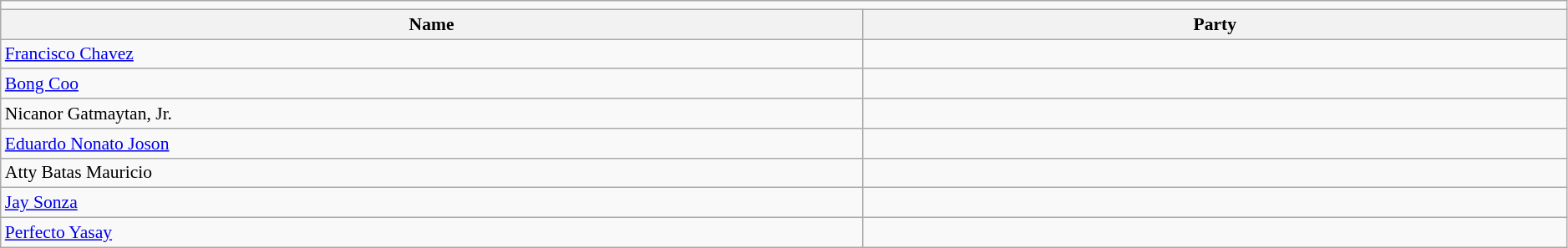<table class=wikitable style="font-size:90%" width=99%>
<tr>
<td colspan=4 bgcolor=></td>
</tr>
<tr>
<th width=55%>Name</th>
<th colspan=2 width=110px>Party</th>
</tr>
<tr>
<td><a href='#'>Francisco Chavez</a></td>
<td></td>
</tr>
<tr>
<td><a href='#'>Bong Coo</a></td>
<td></td>
</tr>
<tr>
<td>Nicanor Gatmaytan, Jr.</td>
<td></td>
</tr>
<tr>
<td><a href='#'>Eduardo Nonato Joson</a></td>
<td></td>
</tr>
<tr>
<td>Atty Batas Mauricio</td>
<td></td>
</tr>
<tr>
<td><a href='#'>Jay Sonza</a></td>
<td></td>
</tr>
<tr>
<td><a href='#'>Perfecto Yasay</a></td>
<td></td>
</tr>
</table>
